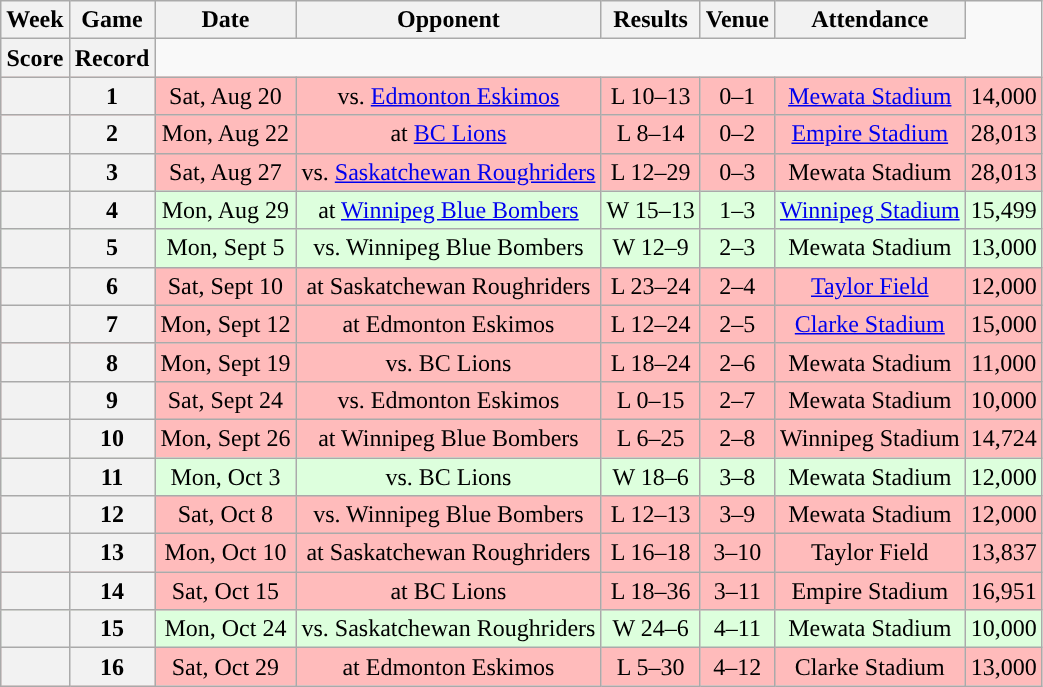<table class="wikitable" style="text-align:center">
<tr>
<th>Week</th>
<th>Game</th>
<th>Date</th>
<th>Opponent</th>
<th>Results</th>
<th>Venue</th>
<th>Attendance</th>
</tr>
<tr>
<th>Score</th>
<th>Record</th>
</tr>
<tr style="background:#ffbbbb">
<th></th>
<th>1</th>
<td>Sat, Aug 20</td>
<td>vs. <a href='#'>Edmonton Eskimos</a></td>
<td>L 10–13</td>
<td>0–1</td>
<td><a href='#'>Mewata Stadium</a></td>
<td>14,000</td>
</tr>
<tr style="background:#ffbbbb">
<th></th>
<th>2</th>
<td>Mon, Aug 22</td>
<td>at <a href='#'>BC Lions</a></td>
<td>L 8–14</td>
<td>0–2</td>
<td><a href='#'>Empire Stadium</a></td>
<td>28,013</td>
</tr>
<tr style="background:#ffbbbb">
<th></th>
<th>3</th>
<td>Sat, Aug 27</td>
<td>vs. <a href='#'>Saskatchewan Roughriders</a></td>
<td>L 12–29</td>
<td>0–3</td>
<td>Mewata Stadium</td>
<td>28,013</td>
</tr>
<tr style="background:#ddffdd">
<th></th>
<th>4</th>
<td>Mon, Aug 29</td>
<td>at <a href='#'>Winnipeg Blue Bombers</a></td>
<td>W 15–13</td>
<td>1–3</td>
<td><a href='#'>Winnipeg Stadium</a></td>
<td>15,499</td>
</tr>
<tr style="background:#ddffdd">
<th></th>
<th>5</th>
<td>Mon, Sept 5</td>
<td>vs. Winnipeg Blue Bombers</td>
<td>W 12–9</td>
<td>2–3</td>
<td>Mewata Stadium</td>
<td>13,000</td>
</tr>
<tr style="background:#ffbbbb">
<th></th>
<th>6</th>
<td>Sat, Sept 10</td>
<td>at Saskatchewan Roughriders</td>
<td>L 23–24</td>
<td>2–4</td>
<td><a href='#'>Taylor Field</a></td>
<td>12,000</td>
</tr>
<tr style="background:#ffbbbb">
<th></th>
<th>7</th>
<td>Mon, Sept 12</td>
<td>at Edmonton Eskimos</td>
<td>L 12–24</td>
<td>2–5</td>
<td><a href='#'>Clarke Stadium</a></td>
<td>15,000</td>
</tr>
<tr style="background:#ffbbbb">
<th></th>
<th>8</th>
<td>Mon, Sept 19</td>
<td>vs. BC Lions</td>
<td>L 18–24</td>
<td>2–6</td>
<td>Mewata Stadium</td>
<td>11,000</td>
</tr>
<tr style="background:#ffbbbb">
<th></th>
<th>9</th>
<td>Sat, Sept 24</td>
<td>vs. Edmonton Eskimos</td>
<td>L 0–15</td>
<td>2–7</td>
<td>Mewata Stadium</td>
<td>10,000</td>
</tr>
<tr style="background:#ffbbbb">
<th></th>
<th>10</th>
<td>Mon, Sept 26</td>
<td>at Winnipeg Blue Bombers</td>
<td>L 6–25</td>
<td>2–8</td>
<td>Winnipeg Stadium</td>
<td>14,724</td>
</tr>
<tr style="background:#ddffdd">
<th></th>
<th>11</th>
<td>Mon, Oct 3</td>
<td>vs. BC Lions</td>
<td>W 18–6</td>
<td>3–8</td>
<td>Mewata Stadium</td>
<td>12,000</td>
</tr>
<tr style="background:#ffbbbb">
<th></th>
<th>12</th>
<td>Sat, Oct 8</td>
<td>vs. Winnipeg Blue Bombers</td>
<td>L 12–13</td>
<td>3–9</td>
<td>Mewata Stadium</td>
<td>12,000</td>
</tr>
<tr style="background:#ffbbbb">
<th></th>
<th>13</th>
<td>Mon, Oct 10</td>
<td>at Saskatchewan Roughriders</td>
<td>L 16–18</td>
<td>3–10</td>
<td>Taylor Field</td>
<td>13,837</td>
</tr>
<tr style="background:#ffbbbb">
<th></th>
<th>14</th>
<td>Sat, Oct 15</td>
<td>at BC Lions</td>
<td>L 18–36</td>
<td>3–11</td>
<td>Empire Stadium</td>
<td>16,951</td>
</tr>
<tr style="background:#ddffdd">
<th></th>
<th>15</th>
<td>Mon, Oct 24</td>
<td>vs. Saskatchewan Roughriders</td>
<td>W 24–6</td>
<td>4–11</td>
<td>Mewata Stadium</td>
<td>10,000</td>
</tr>
<tr style="background:#ffbbbb">
<th></th>
<th>16</th>
<td>Sat, Oct 29</td>
<td>at Edmonton Eskimos</td>
<td>L 5–30</td>
<td>4–12</td>
<td>Clarke Stadium</td>
<td>13,000</td>
</tr>
</table>
